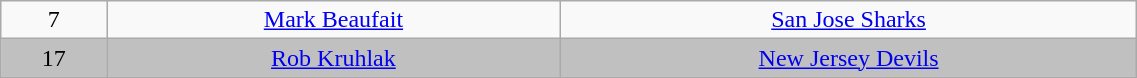<table class="wikitable" width="60%">
<tr align="center" bgcolor="">
<td>7</td>
<td><a href='#'>Mark Beaufait</a></td>
<td><a href='#'>San Jose Sharks</a></td>
</tr>
<tr align="center" bgcolor="C0C0C0">
<td>17</td>
<td><a href='#'>Rob Kruhlak</a></td>
<td><a href='#'>New Jersey Devils</a></td>
</tr>
</table>
